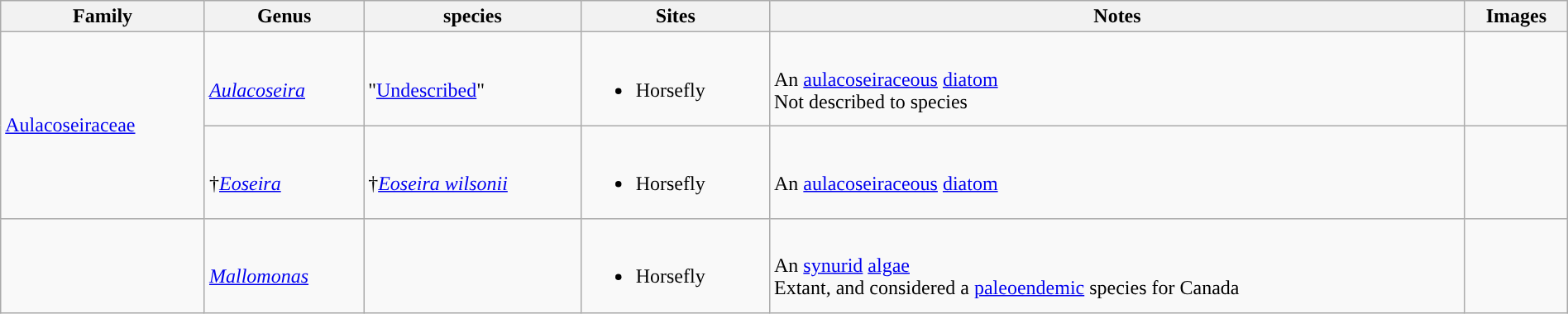<table class="wikitable sortable mw-collapsible" style="margin:auto; width:100%">
<tr>
<th>Family</th>
<th>Genus</th>
<th>species</th>
<th>Sites</th>
<th>Notes</th>
<th>Images</th>
</tr>
<tr>
<td rowspan=2><a href='#'>Aulacoseiraceae</a></td>
<td><br><em><a href='#'>Aulacoseira</a></em></td>
<td><br>"<a href='#'>Undescribed</a>"</td>
<td><br><ul><li>Horsefly</li></ul></td>
<td><br>An <a href='#'>aulacoseiraceous</a> <a href='#'>diatom</a><br>Not described to species</td>
<td></td>
</tr>
<tr>
<td><br>†<em><a href='#'>Eoseira</a></em></td>
<td><br>†<em><a href='#'>Eoseira wilsonii</a></em></td>
<td><br><ul><li>Horsefly</li></ul></td>
<td><br>An <a href='#'>aulacoseiraceous</a> <a href='#'>diatom</a></td>
<td></td>
</tr>
<tr>
<td><br></td>
<td><br><em><a href='#'>Mallomonas</a></em></td>
<td><br></td>
<td><br><ul><li>Horsefly</li></ul></td>
<td><br>An  <a href='#'>synurid</a> <a href='#'>algae</a><br> Extant, and considered a <a href='#'>paleoendemic</a> species for Canada</td>
<td></td>
</tr>
</table>
